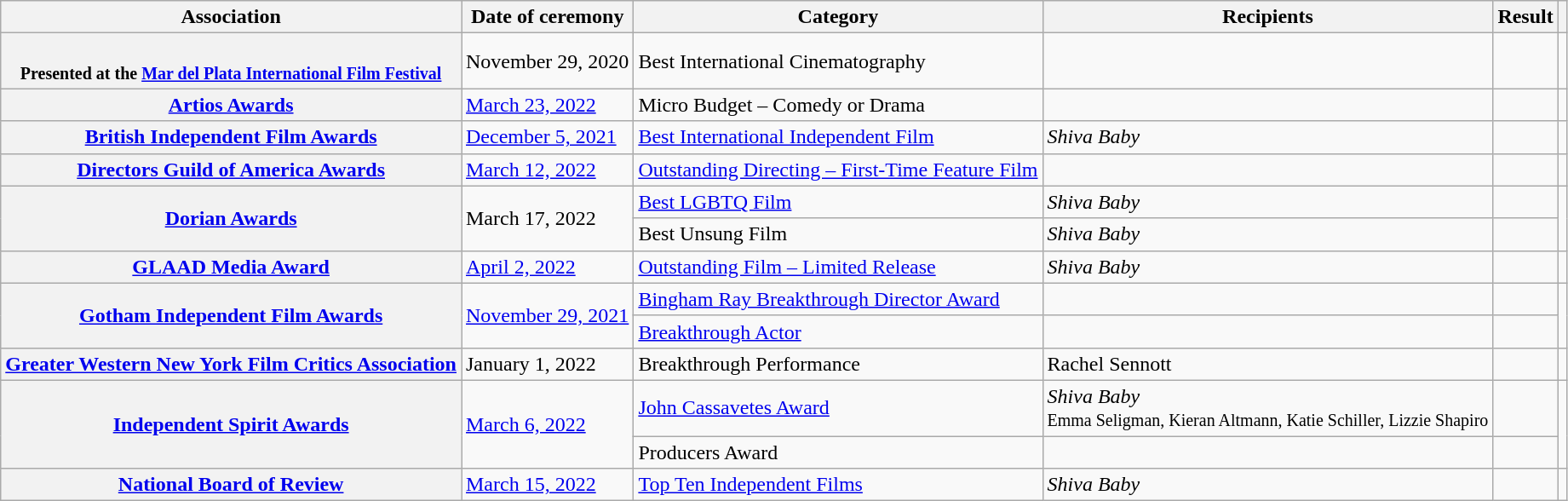<table class="wikitable sortable plainrowheaders">
<tr>
<th scope=col>Association</th>
<th scope=col>Date of ceremony</th>
<th scope=col>Category</th>
<th scope=col>Recipients</th>
<th scope=col>Result</th>
<th class=unsortable scope=col></th>
</tr>
<tr>
<th scope=row><br> <small>Presented at the <a href='#'>Mar del Plata International Film Festival</a></small></th>
<td>November 29, 2020</td>
<td>Best International Cinematography</td>
<td></td>
<td></td>
<td align="center"></td>
</tr>
<tr>
<th scope=row><a href='#'>Artios Awards</a></th>
<td><a href='#'>March 23, 2022</a></td>
<td>Micro Budget – Comedy or Drama</td>
<td></td>
<td></td>
<td align="center"></td>
</tr>
<tr>
<th scope=row><a href='#'>British Independent Film Awards</a></th>
<td><a href='#'>December 5, 2021</a></td>
<td><a href='#'>Best International Independent Film</a></td>
<td><em>Shiva Baby</em></td>
<td></td>
<td align="center"></td>
</tr>
<tr>
<th scope=row><a href='#'>Directors Guild of America Awards</a></th>
<td><a href='#'>March 12, 2022</a></td>
<td><a href='#'>Outstanding Directing – First-Time Feature Film</a></td>
<td></td>
<td></td>
<td align="center"></td>
</tr>
<tr>
<th scope=rowgroup rowspan="2"><a href='#'>Dorian Awards</a></th>
<td rowspan="2">March 17, 2022</td>
<td><a href='#'>Best LGBTQ Film</a></td>
<td><em>Shiva Baby</em></td>
<td></td>
<td align="center"; rowspan="2"></td>
</tr>
<tr>
<td>Best Unsung Film</td>
<td><em>Shiva Baby</em></td>
<td></td>
</tr>
<tr>
<th scope=row><a href='#'>GLAAD Media Award</a></th>
<td><a href='#'>April 2, 2022</a></td>
<td><a href='#'>Outstanding Film – Limited Release</a></td>
<td><em>Shiva Baby</em></td>
<td></td>
<td align="center"></td>
</tr>
<tr>
<th scope=rowgroup rowspan="2"><a href='#'>Gotham Independent Film Awards</a></th>
<td rowspan="2"><a href='#'>November 29, 2021</a></td>
<td><a href='#'>Bingham Ray Breakthrough Director Award</a></td>
<td></td>
<td></td>
<td rowspan="2"; align="center"></td>
</tr>
<tr>
<td><a href='#'>Breakthrough Actor</a></td>
<td></td>
<td></td>
</tr>
<tr>
<th scope="row"><a href='#'>Greater Western New York Film Critics Association</a></th>
<td>January 1, 2022</td>
<td>Breakthrough Performance</td>
<td>Rachel Sennott</td>
<td></td>
<td align=center></td>
</tr>
<tr>
<th scope=rowgroup rowspan="2"><a href='#'>Independent Spirit Awards</a></th>
<td rowspan="2"><a href='#'>March 6, 2022</a></td>
<td><a href='#'>John Cassavetes Award</a></td>
<td><em>Shiva Baby</em> <br> <small>Emma Seligman, Kieran Altmann, Katie Schiller, Lizzie Shapiro</small></td>
<td></td>
<td rowspan="2"; align="center"></td>
</tr>
<tr>
<td>Producers Award</td>
<td></td>
<td></td>
</tr>
<tr>
<th scope=row><a href='#'>National Board of Review</a></th>
<td><a href='#'>March 15, 2022</a></td>
<td><a href='#'>Top Ten Independent Films</a></td>
<td><em>Shiva Baby</em></td>
<td></td>
<td align="center"></td>
</tr>
</table>
